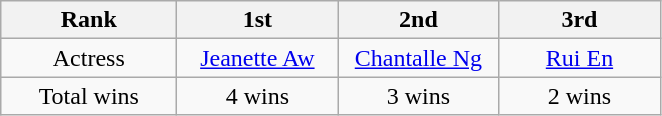<table class="wikitable" border="1">
<tr>
<th width="110">Rank</th>
<th width="100">1st</th>
<th width="100">2nd</th>
<th width="100">3rd</th>
</tr>
<tr align=center>
<td>Actress</td>
<td><a href='#'>Jeanette Aw</a></td>
<td><a href='#'>Chantalle Ng</a></td>
<td><a href='#'>Rui En</a></td>
</tr>
<tr align=center>
<td>Total wins</td>
<td>4 wins</td>
<td>3 wins</td>
<td>2 wins</td>
</tr>
</table>
